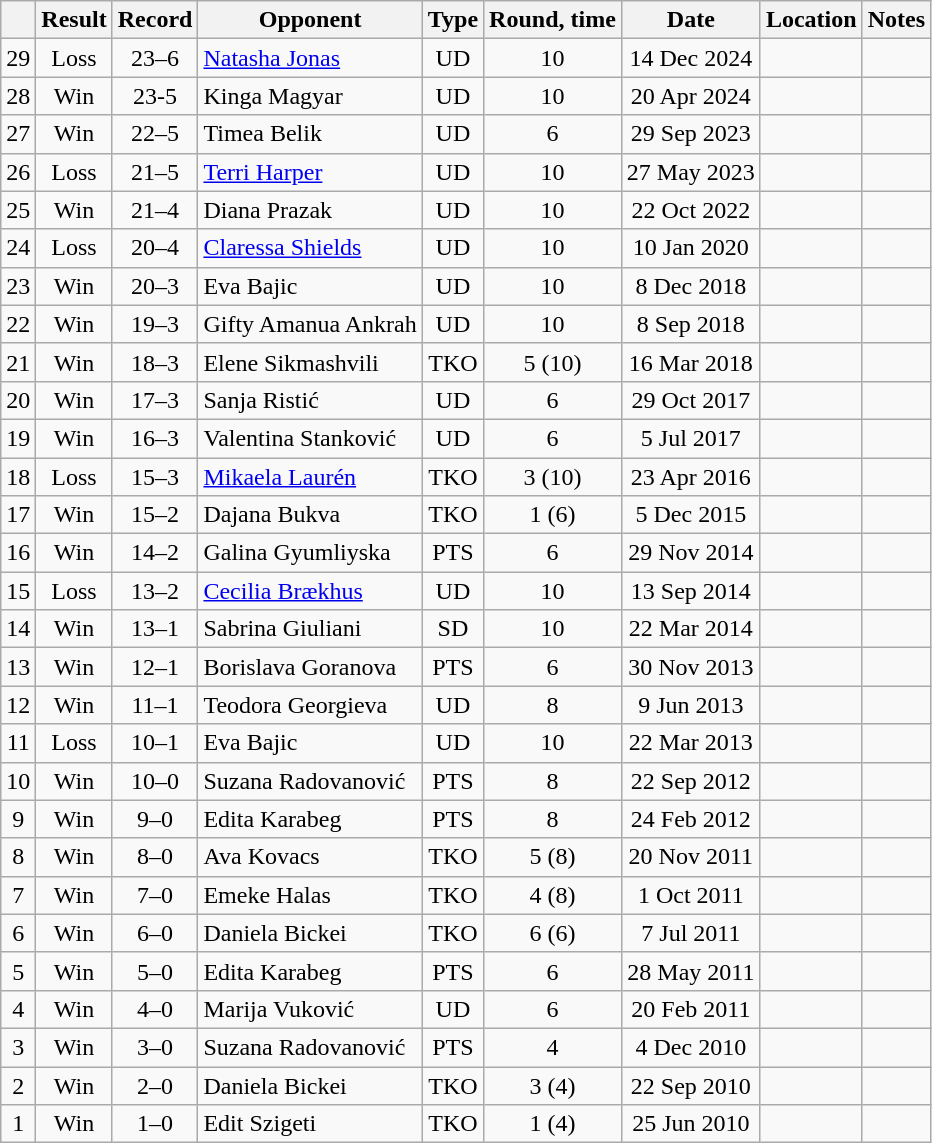<table class=wikitable style=text-align:center>
<tr>
<th></th>
<th>Result</th>
<th>Record</th>
<th>Opponent</th>
<th>Type</th>
<th>Round, time</th>
<th>Date</th>
<th>Location</th>
<th>Notes</th>
</tr>
<tr>
<td>29</td>
<td>Loss</td>
<td>23–6</td>
<td align=left><a href='#'>Natasha Jonas</a></td>
<td>UD</td>
<td>10</td>
<td>14 Dec 2024</td>
<td align=left></td>
<td align=left></td>
</tr>
<tr>
<td>28</td>
<td>Win</td>
<td>23-5</td>
<td align=left>Kinga Magyar</td>
<td>UD</td>
<td>10</td>
<td>20 Apr 2024</td>
<td align=left></td>
<td align=left></td>
</tr>
<tr>
<td>27</td>
<td>Win</td>
<td>22–5</td>
<td align=left>Timea Belik</td>
<td>UD</td>
<td>6</td>
<td>29 Sep 2023</td>
<td align=left></td>
<td align=left></td>
</tr>
<tr>
<td>26</td>
<td>Loss</td>
<td>21–5</td>
<td align=left><a href='#'>Terri Harper</a></td>
<td>UD</td>
<td>10</td>
<td>27 May 2023</td>
<td align=left></td>
<td align=left></td>
</tr>
<tr>
<td>25</td>
<td>Win</td>
<td>21–4</td>
<td align=left>Diana Prazak</td>
<td>UD</td>
<td>10</td>
<td>22 Oct 2022</td>
<td align=left></td>
<td align=left></td>
</tr>
<tr>
<td>24</td>
<td>Loss</td>
<td>20–4</td>
<td align=left><a href='#'>Claressa Shields</a></td>
<td>UD</td>
<td>10</td>
<td>10 Jan 2020</td>
<td align=left></td>
<td align=left></td>
</tr>
<tr>
<td>23</td>
<td>Win</td>
<td>20–3</td>
<td align=left>Eva Bajic</td>
<td>UD</td>
<td>10</td>
<td>8 Dec 2018</td>
<td align=left></td>
<td align=left></td>
</tr>
<tr>
<td>22</td>
<td>Win</td>
<td>19–3</td>
<td align=left>Gifty Amanua Ankrah</td>
<td>UD</td>
<td>10</td>
<td>8 Sep 2018</td>
<td align=left></td>
<td align=left></td>
</tr>
<tr>
<td>21</td>
<td>Win</td>
<td>18–3</td>
<td align=left>Elene Sikmashvili</td>
<td>TKO</td>
<td>5 (10)</td>
<td>16 Mar 2018</td>
<td align=left></td>
<td align=left></td>
</tr>
<tr>
<td>20</td>
<td>Win</td>
<td>17–3</td>
<td align=left>Sanja Ristić</td>
<td>UD</td>
<td>6</td>
<td>29 Oct 2017</td>
<td align=left></td>
<td align=left></td>
</tr>
<tr>
<td>19</td>
<td>Win</td>
<td>16–3</td>
<td align=left>Valentina Stanković</td>
<td>UD</td>
<td>6</td>
<td>5 Jul 2017</td>
<td align=left></td>
<td align=left></td>
</tr>
<tr>
<td>18</td>
<td>Loss</td>
<td>15–3</td>
<td align=left><a href='#'>Mikaela Laurén</a></td>
<td>TKO</td>
<td>3 (10)</td>
<td>23 Apr 2016</td>
<td align=left></td>
<td align=left></td>
</tr>
<tr>
<td>17</td>
<td>Win</td>
<td>15–2</td>
<td align=left>Dajana Bukva</td>
<td>TKO</td>
<td>1 (6)</td>
<td>5 Dec 2015</td>
<td align=left></td>
<td align=left></td>
</tr>
<tr>
<td>16</td>
<td>Win</td>
<td>14–2</td>
<td align=left>Galina Gyumliyska</td>
<td>PTS</td>
<td>6</td>
<td>29 Nov 2014</td>
<td align=left></td>
<td align=left></td>
</tr>
<tr>
<td>15</td>
<td>Loss</td>
<td>13–2</td>
<td align=left><a href='#'>Cecilia Brækhus</a></td>
<td>UD</td>
<td>10</td>
<td>13 Sep 2014</td>
<td align=left></td>
<td align=left></td>
</tr>
<tr>
<td>14</td>
<td>Win</td>
<td>13–1</td>
<td align=left>Sabrina Giuliani</td>
<td>SD</td>
<td>10</td>
<td>22 Mar 2014</td>
<td align=left></td>
<td align=left></td>
</tr>
<tr>
<td>13</td>
<td>Win</td>
<td>12–1</td>
<td align=left>Borislava Goranova</td>
<td>PTS</td>
<td>6</td>
<td>30 Nov 2013</td>
<td align=left></td>
<td align=left></td>
</tr>
<tr>
<td>12</td>
<td>Win</td>
<td>11–1</td>
<td align=left>Teodora Georgieva</td>
<td>UD</td>
<td>8</td>
<td>9 Jun 2013</td>
<td align=left></td>
<td align=left></td>
</tr>
<tr>
<td>11</td>
<td>Loss</td>
<td>10–1</td>
<td align=left>Eva Bajic</td>
<td>UD</td>
<td>10</td>
<td>22 Mar 2013</td>
<td align=left></td>
<td align=left></td>
</tr>
<tr>
<td>10</td>
<td>Win</td>
<td>10–0</td>
<td align=left>Suzana Radovanović</td>
<td>PTS</td>
<td>8</td>
<td>22 Sep 2012</td>
<td align=left></td>
<td align=left></td>
</tr>
<tr>
<td>9</td>
<td>Win</td>
<td>9–0</td>
<td align=left>Edita Karabeg</td>
<td>PTS</td>
<td>8</td>
<td>24 Feb 2012</td>
<td align=left></td>
<td align=left></td>
</tr>
<tr>
<td>8</td>
<td>Win</td>
<td>8–0</td>
<td align=left>Ava Kovacs</td>
<td>TKO</td>
<td>5 (8)</td>
<td>20 Nov 2011</td>
<td align=left></td>
<td align=left></td>
</tr>
<tr>
<td>7</td>
<td>Win</td>
<td>7–0</td>
<td align=left>Emeke Halas</td>
<td>TKO</td>
<td>4 (8)</td>
<td>1 Oct 2011</td>
<td align=left></td>
<td align=left></td>
</tr>
<tr>
<td>6</td>
<td>Win</td>
<td>6–0</td>
<td align=left>Daniela Bickei</td>
<td>TKO</td>
<td>6 (6)</td>
<td>7 Jul 2011</td>
<td align=left></td>
<td align=left></td>
</tr>
<tr>
<td>5</td>
<td>Win</td>
<td>5–0</td>
<td align=left>Edita Karabeg</td>
<td>PTS</td>
<td>6</td>
<td>28 May 2011</td>
<td align=left></td>
<td align=left></td>
</tr>
<tr>
<td>4</td>
<td>Win</td>
<td>4–0</td>
<td align=left>Marija Vuković</td>
<td>UD</td>
<td>6</td>
<td>20 Feb 2011</td>
<td align=left></td>
<td align=left></td>
</tr>
<tr>
<td>3</td>
<td>Win</td>
<td>3–0</td>
<td align=left>Suzana Radovanović</td>
<td>PTS</td>
<td>4</td>
<td>4 Dec 2010</td>
<td align=left></td>
<td align=left></td>
</tr>
<tr>
<td>2</td>
<td>Win</td>
<td>2–0</td>
<td align=left>Daniela Bickei</td>
<td>TKO</td>
<td>3 (4)</td>
<td>22 Sep 2010</td>
<td align=left></td>
<td align=left></td>
</tr>
<tr>
<td>1</td>
<td>Win</td>
<td>1–0</td>
<td align=left>Edit Szigeti</td>
<td>TKO</td>
<td>1 (4)</td>
<td>25 Jun 2010</td>
<td align=left></td>
<td align=left></td>
</tr>
</table>
